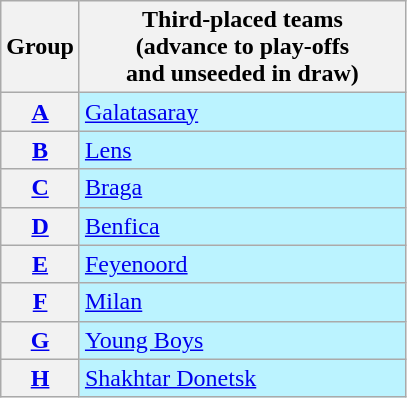<table class="wikitable">
<tr>
<th>Group</th>
<th width=210>Third-placed teams<br>(advance to  play-offs<br>and unseeded in draw)</th>
</tr>
<tr>
<th><a href='#'>A</a></th>
<td bgcolor=#BBF3FF> <a href='#'>Galatasaray</a></td>
</tr>
<tr>
<th><a href='#'>B</a></th>
<td bgcolor=#BBF3FF> <a href='#'>Lens</a></td>
</tr>
<tr>
<th><a href='#'>C</a></th>
<td bgcolor=#BBF3FF> <a href='#'>Braga</a></td>
</tr>
<tr>
<th><a href='#'>D</a></th>
<td bgcolor=#BBF3FF> <a href='#'>Benfica</a></td>
</tr>
<tr>
<th><a href='#'>E</a></th>
<td bgcolor=#BBF3FF> <a href='#'>Feyenoord</a></td>
</tr>
<tr>
<th><a href='#'>F</a></th>
<td bgcolor=#BBF3FF> <a href='#'>Milan</a></td>
</tr>
<tr>
<th><a href='#'>G</a></th>
<td bgcolor=#BBF3FF> <a href='#'>Young Boys</a></td>
</tr>
<tr>
<th><a href='#'>H</a></th>
<td bgcolor=#BBF3FF> <a href='#'>Shakhtar Donetsk</a></td>
</tr>
</table>
